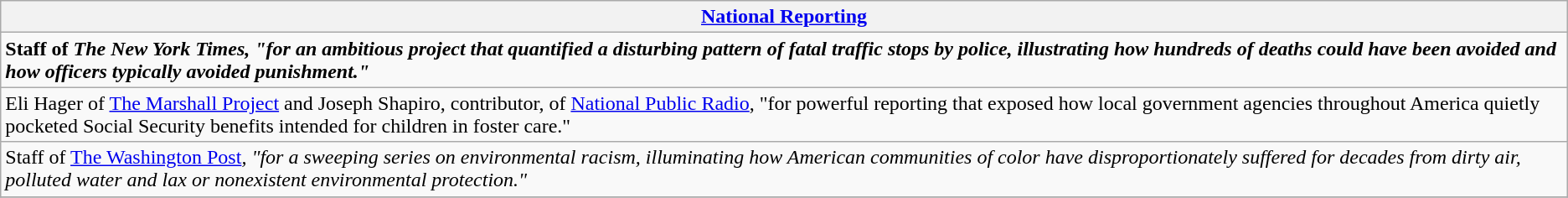<table class="wikitable" style="float:left; float:none;">
<tr>
<th><a href='#'>National Reporting</a></th>
</tr>
<tr>
<td><strong>Staff of <em>The New York Times<strong><em>, "for an ambitious project that quantified a disturbing pattern of fatal traffic stops by police, illustrating how hundreds of deaths could have been avoided and how officers typically avoided punishment."</td>
</tr>
<tr>
<td>Eli Hager of <a href='#'>The Marshall Project</a> and Joseph Shapiro, contributor, of <a href='#'>National Public Radio</a>, "for powerful reporting that exposed how local government agencies throughout America quietly pocketed Social Security benefits intended for children in foster care."</td>
</tr>
<tr>
<td>Staff of </em><a href='#'>The Washington Post</a><em>, "for a sweeping series on environmental racism, illuminating how American communities of color have disproportionately suffered for decades from dirty air, polluted water and lax or nonexistent environmental protection."</td>
</tr>
<tr>
</tr>
</table>
